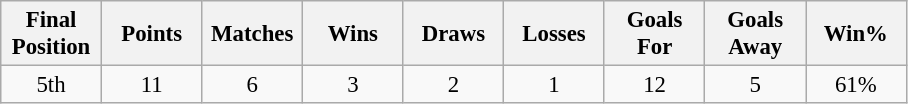<table class="wikitable" style="font-size: 95%; text-align: center;">
<tr>
<th width=60>Final Position</th>
<th width=60>Points</th>
<th width=60>Matches</th>
<th width=60>Wins</th>
<th width=60>Draws</th>
<th width=60>Losses</th>
<th width=60>Goals For</th>
<th width=60>Goals Away</th>
<th width=60>Win%</th>
</tr>
<tr>
<td>5th</td>
<td>11</td>
<td>6</td>
<td>3</td>
<td>2</td>
<td>1</td>
<td>12</td>
<td>5</td>
<td>61%</td>
</tr>
</table>
